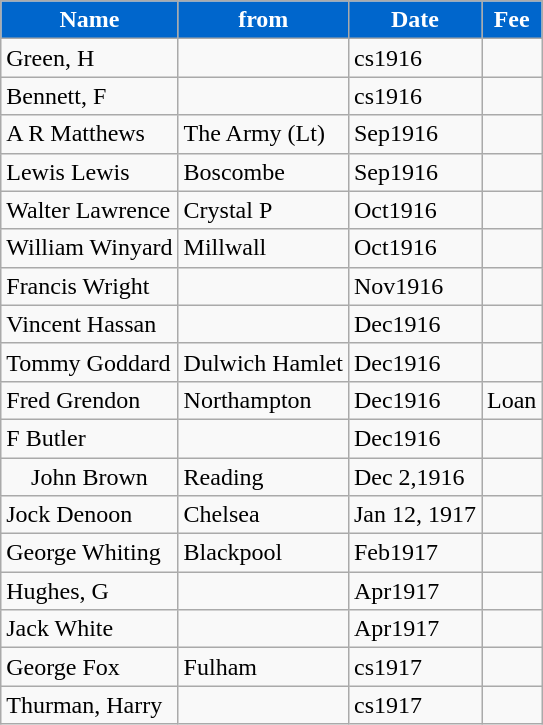<table class="wikitable">
<tr>
<th style="background:#0066CC; color:#FFFFFF;">Name</th>
<th style="background:#0066CC; color:#FFFFFF;">from</th>
<th style="background:#0066CC; color:#FFFFFF;">Date</th>
<th style="background:#0066CC; color:#FFFFFF;">Fee</th>
</tr>
<tr>
<td>Green, H</td>
<td></td>
<td>cs1916</td>
<td></td>
</tr>
<tr>
<td>Bennett, F</td>
<td></td>
<td>cs1916</td>
<td></td>
</tr>
<tr>
<td>A R Matthews</td>
<td>The Army (Lt)</td>
<td>Sep1916</td>
<td></td>
</tr>
<tr>
<td>Lewis Lewis</td>
<td>Boscombe</td>
<td>Sep1916</td>
<td></td>
</tr>
<tr>
<td>Walter Lawrence</td>
<td>Crystal P</td>
<td>Oct1916</td>
<td></td>
</tr>
<tr>
<td>William Winyard</td>
<td>Millwall</td>
<td>Oct1916</td>
<td></td>
</tr>
<tr>
<td>Francis Wright</td>
<td></td>
<td>Nov1916</td>
<td></td>
</tr>
<tr>
<td>Vincent Hassan</td>
<td></td>
<td>Dec1916</td>
<td></td>
</tr>
<tr>
<td>Tommy Goddard</td>
<td>Dulwich Hamlet</td>
<td>Dec1916</td>
<td></td>
</tr>
<tr>
<td>Fred Grendon</td>
<td>Northampton</td>
<td>Dec1916</td>
<td>Loan</td>
</tr>
<tr>
<td>F Butler</td>
<td></td>
<td>Dec1916</td>
<td></td>
</tr>
<tr>
<td style="text-align: center;">John Brown</td>
<td>Reading</td>
<td>Dec 2,1916</td>
<td></td>
</tr>
<tr>
<td>Jock Denoon</td>
<td>Chelsea</td>
<td>Jan 12, 1917</td>
<td></td>
</tr>
<tr>
<td>George Whiting</td>
<td>Blackpool</td>
<td>Feb1917</td>
<td></td>
</tr>
<tr>
<td>Hughes, G</td>
<td></td>
<td>Apr1917</td>
<td></td>
</tr>
<tr>
<td>Jack White</td>
<td></td>
<td>Apr1917</td>
<td></td>
</tr>
<tr>
<td>George Fox</td>
<td>Fulham</td>
<td>cs1917</td>
<td></td>
</tr>
<tr>
<td>Thurman, Harry</td>
<td></td>
<td>cs1917</td>
<td></td>
</tr>
</table>
